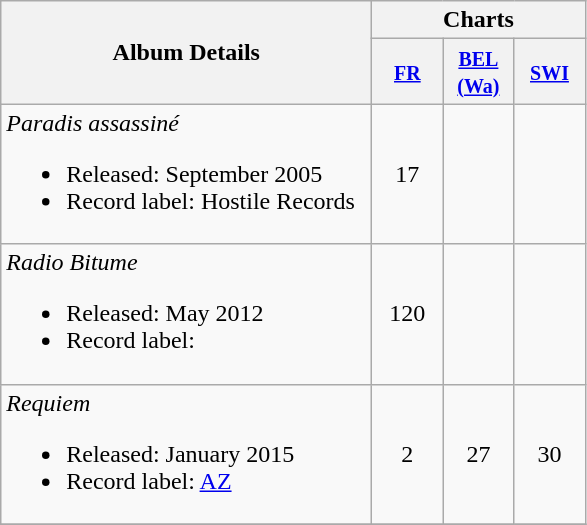<table class="wikitable">
<tr>
<th align="center" rowspan="2" width="240">Album Details</th>
<th align="center" colspan="3">Charts</th>
</tr>
<tr>
<th width="40"><small><a href='#'>FR</a></small><br></th>
<th width="40"><small><a href='#'>BEL <br>(Wa)</a></small></th>
<th width="40"><small><a href='#'>SWI</a></small></th>
</tr>
<tr>
<td><em>Paradis assassiné</em><br><ul><li>Released: September 2005</li><li>Record label: Hostile Records</li></ul></td>
<td align="center">17</td>
<td align="center"></td>
<td align="center"></td>
</tr>
<tr>
<td><em>Radio Bitume</em><br><ul><li>Released: May 2012</li><li>Record label:</li></ul></td>
<td align="center">120</td>
<td align="center"></td>
<td align="center"></td>
</tr>
<tr>
<td><em>Requiem</em><br><ul><li>Released: January 2015</li><li>Record label:  <a href='#'>AZ</a></li></ul></td>
<td align="center">2</td>
<td align="center">27</td>
<td align="center">30</td>
</tr>
<tr>
</tr>
</table>
